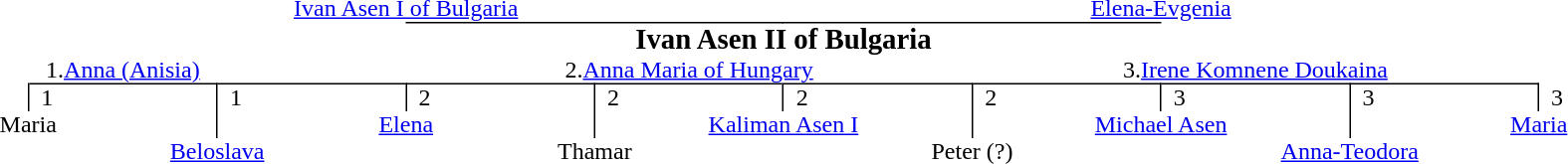<table style="width: 100%; text-align: center; border-collapse:collapse" cellPadding="0">
<tr>
<td></td>
<td colspan=4><a href='#'>Ivan Asen I of Bulgaria</a></td>
<td colspan=4><a href='#'>Elena-Evgenia</a></td>
</tr>
<tr>
<td colspan=3 style="border-right:solid black 1px"></td>
<td colspan=4 style="border-bottom:solid black 1px"></td>
<td colspan=3 style="border-left:solid black 1px"></td>
</tr>
<tr>
<td colspan=3></td>
<td colspan=2 style="border-right:solid black 1px"></td>
<td colspan=2></td>
<td colspan=3></td>
</tr>
<tr style="vertical-align:top">
<td colspan=3></td>
<td colspan=4><big><strong>Ivan Asen II of Bulgaria</strong></big></td>
<td colspan=3></td>
</tr>
<tr style="vertical-align:top">
<td colspan=3>1.<a href='#'>Anna (Anisia)</a></td>
<td colspan=3>2.<a href='#'>Anna Maria of Hungary</a></td>
<td colspan=3>3.<a href='#'>Irene Komnene Doukaina</a></td>
</tr>
<tr>
<td colspan=5 style="border-right:solid black 1px"></td>
<td colspan=3></td>
</tr>
<tr align="left">
<td style="width: 10%; border-right:solid black 1px"></td>
<td style="width: 10%; border-right: solid black 1px; border-top: solid black 1px; padding-left:0.5em">1</td>
<td style="width: 10%; border-right: solid black 1px; border-top: solid black 1px; padding-left:0.5em">1</td>
<td style="width: 10%; border-right: solid black 1px; border-top: solid black 1px; padding-left:0.5em">2</td>
<td style="width: 10%; border-right: solid black 1px; border-top: solid black 1px; padding-left:0.5em">2</td>
<td style="width: 10%; border-right: solid black 1px; border-top: solid black 1px; padding-left:0.5em">2</td>
<td style="width: 10%; border-right: solid black 1px; border-top: solid black 1px; padding-left:0.5em">2</td>
<td style="width: 10%; border-right: solid black 1px; border-top: solid black 1px; padding-left:0.5em">3</td>
<td style="width: 10%; border-right: solid black 1px; border-top: solid black 1px; padding-left:0.5em">3</td>
<td style="width: 10%; padding-left:0.5em">3</td>
</tr>
<tr style="vertical-align:top">
<td colspan=2 style="border-right:solid black 1px">Maria</td>
<td colspan=2 style="border-right:solid black 1px"><a href='#'>Elena</a></td>
<td colspan=2 style="border-left: solid black 1px; border-right:solid black 1px"><a href='#'>Kaliman Asen I</a></td>
<td colspan=2 style="border-left:solid black 1px; border-right; solid black 1px"><a href='#'>Michael Asen</a></td>
<td colspan=2 style="border-left:solid black 1px; border-right; solid black 1px"><a href='#'>Maria</a></td>
</tr>
<tr>
<td colspan=2 style="border-right:solid black 1px"></td>
<td colspan=2 style="border-left: solid black 1px; border-right:solid black 1px"></td>
<td colspan=2 style="border-left:solid black 1px; border-right; solid black 1px"></td>
<td colspan=2 style="border-left:solid black 1px; border-right; solid black 1px"></td>
<td colspan=2 style="border-left:solid black 1px"></td>
</tr>
<tr style="vertical-align:top">
<td></td>
<td colspan=2><a href='#'>Beloslava</a></td>
<td colspan=2>Thamar</td>
<td colspan=2>Peter (?)</td>
<td colspan=2><a href='#'>Anna-Teodora</a></td>
<td></td>
</tr>
</table>
